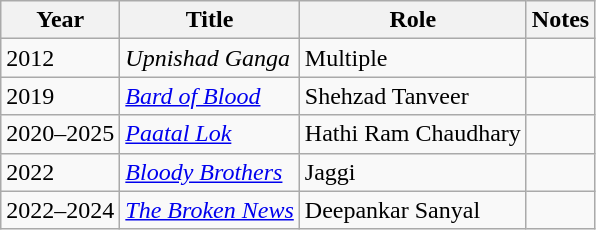<table class="wikitable">
<tr>
<th>Year</th>
<th>Title</th>
<th>Role</th>
<th>Notes</th>
</tr>
<tr>
<td>2012</td>
<td><em>Upnishad Ganga</em></td>
<td>Multiple</td>
<td></td>
</tr>
<tr>
<td>2019</td>
<td><em><a href='#'>Bard of Blood</a></em></td>
<td>Shehzad Tanveer</td>
<td></td>
</tr>
<tr>
<td>2020–2025</td>
<td><em><a href='#'>Paatal Lok</a></em></td>
<td>Hathi Ram Chaudhary</td>
<td></td>
</tr>
<tr>
<td>2022</td>
<td><em><a href='#'>Bloody Brothers</a></em></td>
<td>Jaggi</td>
<td></td>
</tr>
<tr>
<td>2022–2024</td>
<td><em><a href='#'>The Broken News</a></em></td>
<td>Deepankar Sanyal</td>
<td></td>
</tr>
</table>
